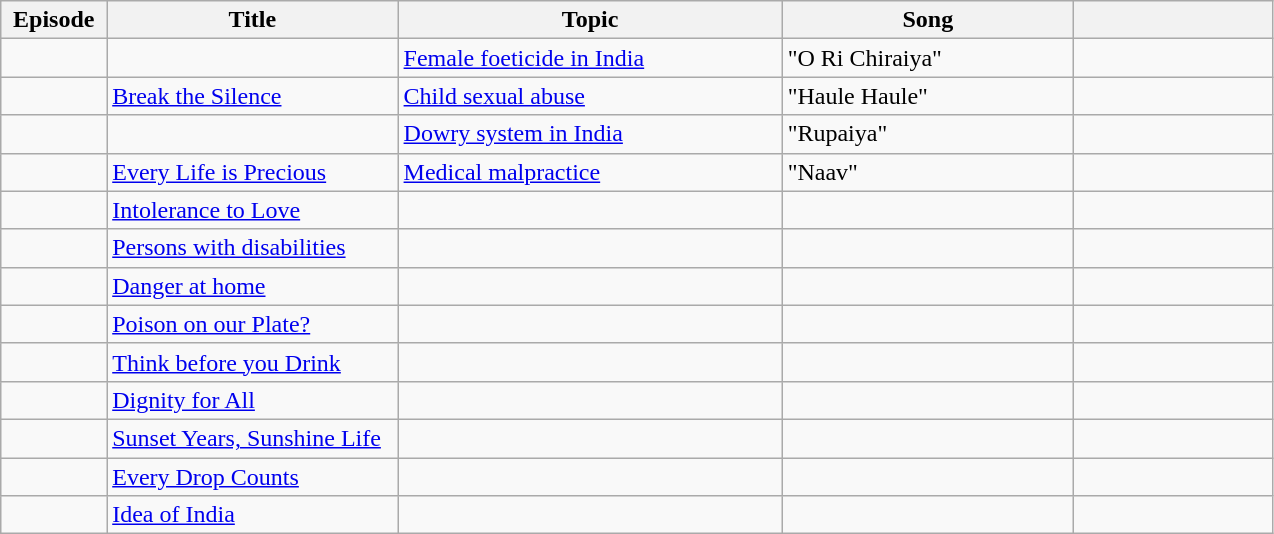<table class="wikitable">
<tr align="center">
<th width=8%>Episode</th>
<th width=22%>Title</th>
<th width=29%>Topic</th>
<th width=22%>Song</th>
<th width=15%></th>
</tr>
<tr>
<td></td>
<td></td>
<td><a href='#'>Female foeticide in India</a></td>
<td>"O Ri Chiraiya"</td>
<td></td>
</tr>
<tr>
<td></td>
<td><a href='#'>Break the Silence</a></td>
<td><a href='#'>Child sexual abuse</a></td>
<td>"Haule Haule"</td>
<td></td>
</tr>
<tr>
<td></td>
<td></td>
<td><a href='#'>Dowry system in India</a></td>
<td>"Rupaiya"</td>
<td></td>
</tr>
<tr>
<td></td>
<td><a href='#'>Every Life is Precious</a></td>
<td><a href='#'>Medical malpractice</a></td>
<td>"Naav"</td>
<td></td>
</tr>
<tr>
<td></td>
<td><a href='#'>Intolerance to Love</a></td>
<td></td>
<td></td>
<td></td>
</tr>
<tr>
<td></td>
<td><a href='#'>Persons with disabilities</a></td>
<td></td>
<td></td>
<td></td>
</tr>
<tr>
<td></td>
<td><a href='#'>Danger at home</a></td>
<td></td>
<td></td>
<td></td>
</tr>
<tr>
<td></td>
<td><a href='#'>Poison on our Plate?</a></td>
<td></td>
<td></td>
<td></td>
</tr>
<tr>
<td></td>
<td><a href='#'>Think before you Drink</a></td>
<td></td>
<td></td>
<td></td>
</tr>
<tr>
<td></td>
<td><a href='#'>Dignity for All</a></td>
<td></td>
<td></td>
<td></td>
</tr>
<tr>
<td></td>
<td><a href='#'>Sunset Years, Sunshine Life</a></td>
<td></td>
<td></td>
<td></td>
</tr>
<tr>
<td></td>
<td><a href='#'>Every Drop Counts</a></td>
<td></td>
<td></td>
<td></td>
</tr>
<tr>
<td></td>
<td><a href='#'>Idea of India</a></td>
<td></td>
<td></td>
<td></td>
</tr>
</table>
